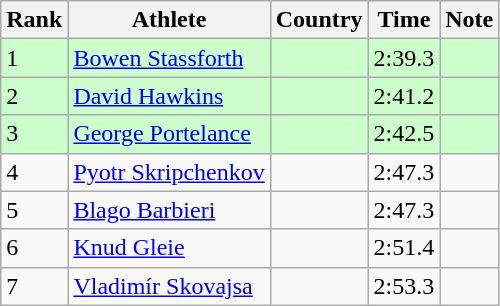<table class="wikitable sortable">
<tr>
<th>Rank</th>
<th>Athlete</th>
<th>Country</th>
<th>Time</th>
<th>Note</th>
</tr>
<tr bgcolor=#CCFFCC>
<td>1</td>
<td><a href='#'>Bowen Stassforth</a></td>
<td></td>
<td>2:39.3</td>
<td></td>
</tr>
<tr bgcolor=#CCFFCC>
<td>2</td>
<td><a href='#'>David Hawkins</a></td>
<td></td>
<td>2:41.2</td>
<td></td>
</tr>
<tr bgcolor=#CCFFCC>
<td>3</td>
<td><a href='#'>George Portelance</a></td>
<td></td>
<td>2:42.5</td>
<td></td>
</tr>
<tr>
<td>4</td>
<td><a href='#'>Pyotr Skripchenkov</a></td>
<td></td>
<td>2:47.3</td>
<td></td>
</tr>
<tr>
<td>5</td>
<td><a href='#'>Blago Barbieri</a></td>
<td></td>
<td>2:47.3</td>
<td></td>
</tr>
<tr>
<td>6</td>
<td><a href='#'>Knud Gleie</a></td>
<td></td>
<td>2:51.4</td>
<td></td>
</tr>
<tr>
<td>7</td>
<td><a href='#'>Vladimír Skovajsa</a></td>
<td></td>
<td>2:53.3</td>
<td></td>
</tr>
</table>
